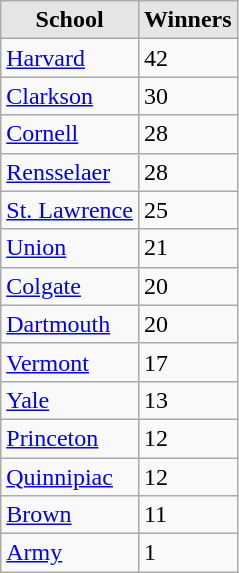<table class="wikitable">
<tr>
<th style="background:#e5e5e5;">School</th>
<th style="background:#e5e5e5;">Winners</th>
</tr>
<tr>
<td><a href='#'>Harvard</a></td>
<td>42</td>
</tr>
<tr>
<td><a href='#'>Clarkson</a></td>
<td>30</td>
</tr>
<tr>
<td><a href='#'>Cornell</a></td>
<td>28</td>
</tr>
<tr>
<td><a href='#'>Rensselaer</a></td>
<td>28</td>
</tr>
<tr>
<td><a href='#'>St. Lawrence</a></td>
<td>25</td>
</tr>
<tr>
<td><a href='#'>Union</a></td>
<td>21</td>
</tr>
<tr>
<td><a href='#'>Colgate</a></td>
<td>20</td>
</tr>
<tr>
<td><a href='#'>Dartmouth</a></td>
<td>20</td>
</tr>
<tr>
<td><a href='#'>Vermont</a></td>
<td>17</td>
</tr>
<tr>
<td><a href='#'>Yale</a></td>
<td>13</td>
</tr>
<tr>
<td><a href='#'>Princeton</a></td>
<td>12</td>
</tr>
<tr>
<td><a href='#'>Quinnipiac</a></td>
<td>12</td>
</tr>
<tr>
<td><a href='#'>Brown</a></td>
<td>11</td>
</tr>
<tr>
<td><a href='#'>Army</a></td>
<td>1</td>
</tr>
</table>
